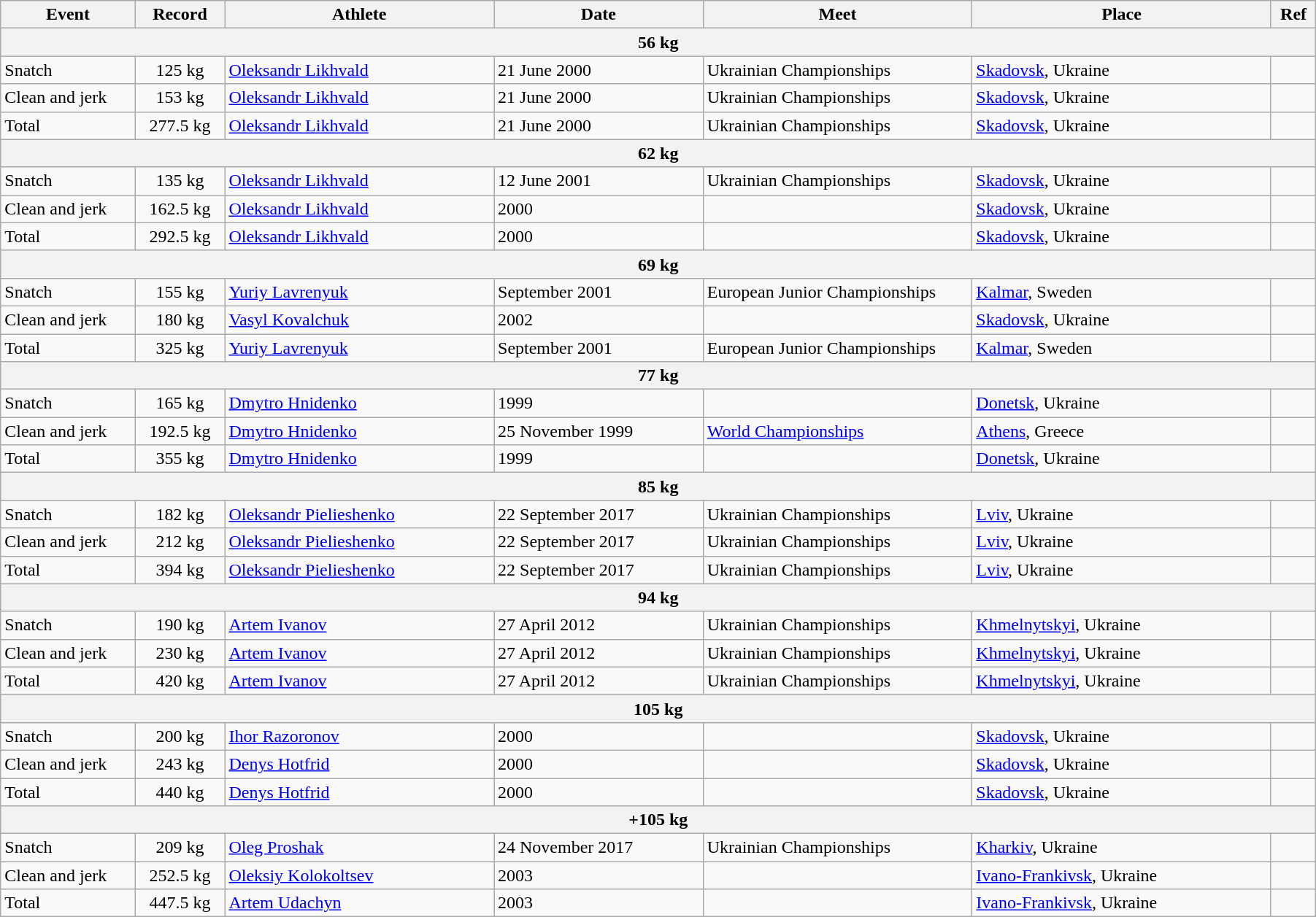<table class="wikitable">
<tr>
<th width=9%>Event</th>
<th width=6%>Record</th>
<th width=18%>Athlete</th>
<th width=14%>Date</th>
<th width=18%>Meet</th>
<th width=20%>Place</th>
<th width=3%>Ref</th>
</tr>
<tr bgcolor="#DDDDDD">
<th colspan=7>56 kg</th>
</tr>
<tr>
<td>Snatch</td>
<td align="center">125 kg</td>
<td><a href='#'>Oleksandr Likhvald</a></td>
<td>21 June 2000</td>
<td>Ukrainian Championships</td>
<td><a href='#'>Skadovsk</a>, Ukraine</td>
<td></td>
</tr>
<tr>
<td>Clean and jerk</td>
<td align="center">153 kg</td>
<td><a href='#'>Oleksandr Likhvald</a></td>
<td>21 June 2000</td>
<td>Ukrainian Championships</td>
<td><a href='#'>Skadovsk</a>, Ukraine</td>
<td></td>
</tr>
<tr>
<td>Total</td>
<td align="center">277.5 kg</td>
<td><a href='#'>Oleksandr Likhvald</a></td>
<td>21 June 2000</td>
<td>Ukrainian Championships</td>
<td><a href='#'>Skadovsk</a>, Ukraine</td>
<td></td>
</tr>
<tr bgcolor="#DDDDDD">
<th colspan=7>62 kg</th>
</tr>
<tr>
<td>Snatch</td>
<td align="center">135 kg</td>
<td><a href='#'>Oleksandr Likhvald</a></td>
<td>12 June 2001</td>
<td>Ukrainian Championships</td>
<td><a href='#'>Skadovsk</a>, Ukraine</td>
<td></td>
</tr>
<tr>
<td>Clean and jerk</td>
<td align="center">162.5 kg</td>
<td><a href='#'>Oleksandr Likhvald</a></td>
<td>2000</td>
<td></td>
<td><a href='#'>Skadovsk</a>, Ukraine</td>
<td></td>
</tr>
<tr>
<td>Total</td>
<td align="center">292.5 kg</td>
<td><a href='#'>Oleksandr Likhvald</a></td>
<td>2000</td>
<td></td>
<td><a href='#'>Skadovsk</a>, Ukraine</td>
<td></td>
</tr>
<tr bgcolor="#DDDDDD">
<th colspan=7>69 kg</th>
</tr>
<tr>
<td>Snatch</td>
<td align="center">155 kg</td>
<td><a href='#'>Yuriy Lavrenyuk</a></td>
<td>September 2001</td>
<td>European Junior Championships</td>
<td><a href='#'>Kalmar</a>, Sweden</td>
<td></td>
</tr>
<tr>
<td>Clean and jerk</td>
<td align="center">180 kg</td>
<td><a href='#'>Vasyl Kovalchuk</a></td>
<td>2002</td>
<td></td>
<td><a href='#'>Skadovsk</a>, Ukraine</td>
<td></td>
</tr>
<tr>
<td>Total</td>
<td align="center">325 kg</td>
<td><a href='#'>Yuriy Lavrenyuk</a></td>
<td>September 2001</td>
<td>European Junior Championships</td>
<td><a href='#'>Kalmar</a>, Sweden</td>
<td></td>
</tr>
<tr bgcolor="#DDDDDD">
<th colspan=7>77 kg</th>
</tr>
<tr>
<td>Snatch</td>
<td align="center">165 kg</td>
<td><a href='#'>Dmytro Hnidenko</a></td>
<td>1999</td>
<td></td>
<td><a href='#'>Donetsk</a>, Ukraine</td>
<td></td>
</tr>
<tr>
<td>Clean and jerk</td>
<td align="center">192.5 kg</td>
<td><a href='#'>Dmytro Hnidenko</a></td>
<td>25 November 1999</td>
<td><a href='#'>World Championships</a></td>
<td><a href='#'>Athens</a>, Greece</td>
<td></td>
</tr>
<tr>
<td>Total</td>
<td align="center">355 kg</td>
<td><a href='#'>Dmytro Hnidenko</a></td>
<td>1999</td>
<td></td>
<td><a href='#'>Donetsk</a>, Ukraine</td>
<td></td>
</tr>
<tr bgcolor="#DDDDDD">
<th colspan=7>85 kg</th>
</tr>
<tr>
<td>Snatch</td>
<td align="center">182 kg</td>
<td><a href='#'>Oleksandr Pielieshenko</a></td>
<td>22 September 2017</td>
<td>Ukrainian Championships</td>
<td><a href='#'>Lviv</a>, Ukraine</td>
<td></td>
</tr>
<tr>
<td>Clean and jerk</td>
<td align="center">212 kg</td>
<td><a href='#'>Oleksandr Pielieshenko</a></td>
<td>22 September 2017</td>
<td>Ukrainian Championships</td>
<td><a href='#'>Lviv</a>, Ukraine</td>
<td></td>
</tr>
<tr>
<td>Total</td>
<td align="center">394 kg</td>
<td><a href='#'>Oleksandr Pielieshenko</a></td>
<td>22 September 2017</td>
<td>Ukrainian Championships</td>
<td><a href='#'>Lviv</a>, Ukraine</td>
<td></td>
</tr>
<tr bgcolor="#DDDDDD">
<th colspan=7>94 kg</th>
</tr>
<tr>
<td>Snatch</td>
<td align="center">190 kg</td>
<td><a href='#'>Artem Ivanov</a></td>
<td>27 April 2012</td>
<td>Ukrainian Championships</td>
<td><a href='#'>Khmelnytskyi</a>, Ukraine</td>
<td></td>
</tr>
<tr>
<td>Clean and jerk</td>
<td align="center">230 kg</td>
<td><a href='#'>Artem Ivanov</a></td>
<td>27 April 2012</td>
<td>Ukrainian Championships</td>
<td><a href='#'>Khmelnytskyi</a>, Ukraine</td>
<td></td>
</tr>
<tr>
<td>Total</td>
<td align="center">420 kg</td>
<td><a href='#'>Artem Ivanov</a></td>
<td>27 April 2012</td>
<td>Ukrainian Championships</td>
<td><a href='#'>Khmelnytskyi</a>, Ukraine</td>
<td></td>
</tr>
<tr bgcolor="#DDDDDD">
<th colspan=7>105 kg</th>
</tr>
<tr>
<td>Snatch</td>
<td align="center">200 kg</td>
<td><a href='#'>Ihor Razoronov</a></td>
<td>2000</td>
<td></td>
<td><a href='#'>Skadovsk</a>, Ukraine</td>
<td></td>
</tr>
<tr>
<td>Clean and jerk</td>
<td align="center">243 kg</td>
<td><a href='#'>Denys Hotfrid</a></td>
<td>2000</td>
<td></td>
<td><a href='#'>Skadovsk</a>, Ukraine</td>
<td></td>
</tr>
<tr>
<td>Total</td>
<td align="center">440 kg</td>
<td><a href='#'>Denys Hotfrid</a></td>
<td>2000</td>
<td></td>
<td><a href='#'>Skadovsk</a>, Ukraine</td>
<td></td>
</tr>
<tr bgcolor="#DDDDDD">
<th colspan=7>+105 kg</th>
</tr>
<tr>
<td>Snatch</td>
<td align="center">209 kg</td>
<td><a href='#'>Oleg Proshak</a></td>
<td>24 November 2017</td>
<td>Ukrainian Championships</td>
<td><a href='#'>Kharkiv</a>, Ukraine</td>
<td></td>
</tr>
<tr>
<td>Clean and jerk</td>
<td align="center">252.5 kg</td>
<td><a href='#'>Oleksiy Kolokoltsev</a></td>
<td>2003</td>
<td></td>
<td><a href='#'>Ivano-Frankivsk</a>, Ukraine</td>
<td></td>
</tr>
<tr>
<td>Total</td>
<td align="center">447.5 kg</td>
<td><a href='#'>Artem Udachyn</a></td>
<td>2003</td>
<td></td>
<td><a href='#'>Ivano-Frankivsk</a>, Ukraine</td>
<td></td>
</tr>
</table>
